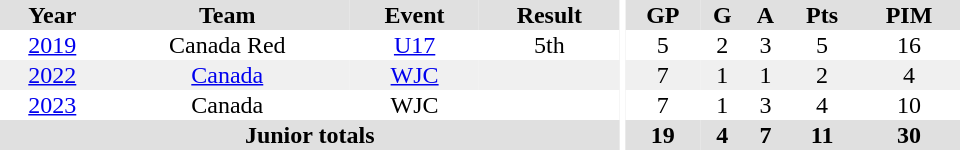<table border="0" cellpadding="1" cellspacing="0" ID="Table3" style="text-align:center; width:40em">
<tr ALIGN="center" bgcolor="#e0e0e0">
<th>Year</th>
<th>Team</th>
<th>Event</th>
<th>Result</th>
<th rowspan="99" bgcolor="#ffffff"></th>
<th>GP</th>
<th>G</th>
<th>A</th>
<th>Pts</th>
<th>PIM</th>
</tr>
<tr>
<td><a href='#'>2019</a></td>
<td>Canada Red</td>
<td><a href='#'>U17</a></td>
<td>5th</td>
<td>5</td>
<td>2</td>
<td>3</td>
<td>5</td>
<td>16</td>
</tr>
<tr bgcolor="#f0f0f0">
<td><a href='#'>2022</a></td>
<td><a href='#'>Canada</a></td>
<td><a href='#'>WJC</a></td>
<td></td>
<td>7</td>
<td>1</td>
<td>1</td>
<td>2</td>
<td>4</td>
</tr>
<tr>
<td><a href='#'>2023</a></td>
<td>Canada</td>
<td>WJC</td>
<td></td>
<td>7</td>
<td>1</td>
<td>3</td>
<td>4</td>
<td>10</td>
</tr>
<tr bgcolor="#e0e0e0">
<th colspan="4">Junior totals</th>
<th>19</th>
<th>4</th>
<th>7</th>
<th>11</th>
<th>30</th>
</tr>
</table>
